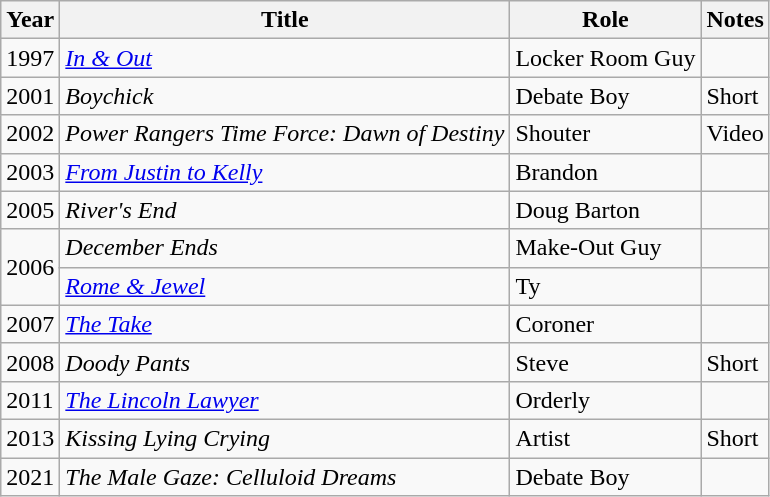<table class="wikitable plainrowheaders sortable" style="margin–right: 0;">
<tr>
<th>Year</th>
<th>Title</th>
<th>Role</th>
<th>Notes</th>
</tr>
<tr>
<td>1997</td>
<td><em><a href='#'>In & Out</a></em></td>
<td>Locker Room Guy</td>
<td></td>
</tr>
<tr>
<td>2001</td>
<td><em>Boychick</em></td>
<td>Debate Boy</td>
<td>Short</td>
</tr>
<tr>
<td>2002</td>
<td><em>Power Rangers Time Force: Dawn of Destiny</em></td>
<td>Shouter</td>
<td>Video</td>
</tr>
<tr>
<td>2003</td>
<td><em><a href='#'>From Justin to Kelly</a></em></td>
<td>Brandon</td>
<td></td>
</tr>
<tr>
<td>2005</td>
<td><em>River's End</em></td>
<td>Doug Barton</td>
<td></td>
</tr>
<tr>
<td rowspan=2>2006</td>
<td><em>December Ends</em></td>
<td>Make-Out Guy</td>
<td></td>
</tr>
<tr>
<td><em><a href='#'>Rome & Jewel</a></em></td>
<td>Ty</td>
<td></td>
</tr>
<tr>
<td>2007</td>
<td><em><a href='#'>The Take</a></em></td>
<td>Coroner</td>
<td></td>
</tr>
<tr>
<td>2008</td>
<td><em>Doody Pants</em></td>
<td>Steve</td>
<td>Short</td>
</tr>
<tr>
<td>2011</td>
<td><em><a href='#'>The Lincoln Lawyer</a></em></td>
<td>Orderly</td>
<td></td>
</tr>
<tr>
<td>2013</td>
<td><em>Kissing Lying Crying</em></td>
<td>Artist</td>
<td>Short</td>
</tr>
<tr>
<td>2021</td>
<td><em>The Male Gaze: Celluloid Dreams</em></td>
<td>Debate Boy</td>
<td></td>
</tr>
</table>
